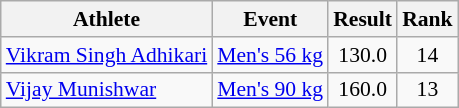<table class="wikitable" style="font-size:90%">
<tr>
<th>Athlete</th>
<th>Event</th>
<th>Result</th>
<th>Rank</th>
</tr>
<tr>
<td><a href='#'>Vikram Singh Adhikari</a></td>
<td><a href='#'>Men's 56 kg</a></td>
<td align="center">130.0</td>
<td align="center">14</td>
</tr>
<tr>
<td><a href='#'>Vijay Munishwar</a></td>
<td><a href='#'>Men's 90 kg</a></td>
<td align="center">160.0</td>
<td align="center">13</td>
</tr>
</table>
